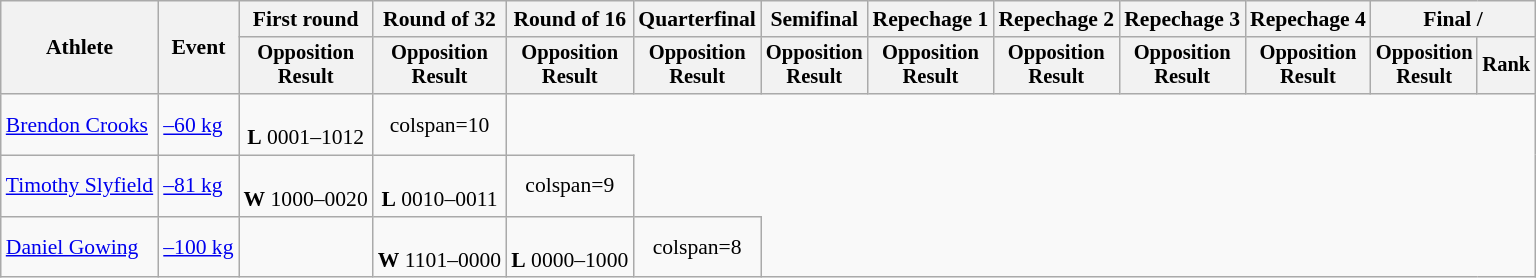<table class=wikitable style=font-size:90%;text-align:center>
<tr>
<th rowspan=2>Athlete</th>
<th rowspan=2>Event</th>
<th>First round</th>
<th>Round of 32</th>
<th>Round of 16</th>
<th>Quarterfinal</th>
<th>Semifinal</th>
<th>Repechage 1</th>
<th>Repechage 2</th>
<th>Repechage 3</th>
<th>Repechage 4</th>
<th colspan=2>Final / </th>
</tr>
<tr style=font-size:95%>
<th>Opposition<br>Result</th>
<th>Opposition<br>Result</th>
<th>Opposition<br>Result</th>
<th>Opposition<br>Result</th>
<th>Opposition<br>Result</th>
<th>Opposition<br>Result</th>
<th>Opposition<br>Result</th>
<th>Opposition<br>Result</th>
<th>Opposition<br>Result</th>
<th>Opposition<br>Result</th>
<th>Rank</th>
</tr>
<tr>
<td align=left><a href='#'>Brendon Crooks</a></td>
<td align=left><a href='#'>–60 kg</a></td>
<td><br><strong>L</strong> 0001–1012</td>
<td>colspan=10 </td>
</tr>
<tr>
<td align=left><a href='#'>Timothy Slyfield</a></td>
<td align=left><a href='#'>–81 kg</a></td>
<td><br><strong>W</strong> 1000–0020</td>
<td><br><strong>L</strong> 0010–0011</td>
<td>colspan=9 </td>
</tr>
<tr>
<td align=left><a href='#'>Daniel Gowing</a></td>
<td align=left><a href='#'>–100 kg</a></td>
<td></td>
<td><br><strong>W</strong> 1101–0000</td>
<td><br><strong>L</strong> 0000–1000</td>
<td>colspan=8 </td>
</tr>
</table>
